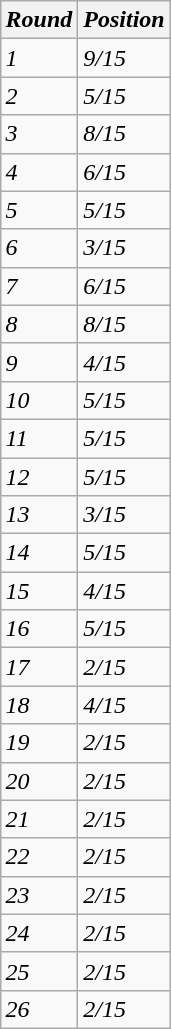<table class="wikitable" align="right">
<tr>
<th><em>Round</em></th>
<th><em>Position</em></th>
</tr>
<tr>
<td><em>1</em></td>
<td><em>9/15</em></td>
</tr>
<tr>
<td><em>2</em></td>
<td><em>5/15</em></td>
</tr>
<tr>
<td><em>3</em></td>
<td><em>8/15</em></td>
</tr>
<tr>
<td><em>4</em></td>
<td><em>6/15</em></td>
</tr>
<tr>
<td><em>5</em></td>
<td><em>5/15</em></td>
</tr>
<tr>
<td><em>6</em></td>
<td><em>3/15</em></td>
</tr>
<tr>
<td><em>7</em></td>
<td><em>6/15</em></td>
</tr>
<tr>
<td><em>8</em></td>
<td><em>8/15</em></td>
</tr>
<tr>
<td><em>9</em></td>
<td><em>4/15</em></td>
</tr>
<tr>
<td><em>10</em></td>
<td><em>5/15</em></td>
</tr>
<tr>
<td><em>11</em></td>
<td><em>5/15</em></td>
</tr>
<tr>
<td><em>12</em></td>
<td><em>5/15</em></td>
</tr>
<tr>
<td><em>13</em></td>
<td><em>3/15</em></td>
</tr>
<tr>
<td><em>14</em></td>
<td><em>5/15</em></td>
</tr>
<tr>
<td><em>15</em></td>
<td><em>4/15</em></td>
</tr>
<tr>
<td><em>16</em></td>
<td><em>5/15</em></td>
</tr>
<tr>
<td><em>17</em></td>
<td><em>2/15</em></td>
</tr>
<tr>
<td><em>18</em></td>
<td><em>4/15</em></td>
</tr>
<tr>
<td><em>19</em></td>
<td><em>2/15</em></td>
</tr>
<tr>
<td><em>20</em></td>
<td><em>2/15</em></td>
</tr>
<tr>
<td><em>21</em></td>
<td><em>2/15</em></td>
</tr>
<tr>
<td><em>22</em></td>
<td><em>2/15</em></td>
</tr>
<tr>
<td><em>23</em></td>
<td><em>2/15</em></td>
</tr>
<tr>
<td><em>24</em></td>
<td><em>2/15</em></td>
</tr>
<tr>
<td><em>25</em></td>
<td><em>2/15</em></td>
</tr>
<tr>
<td><em>26</em></td>
<td><em>2/15</em></td>
</tr>
</table>
